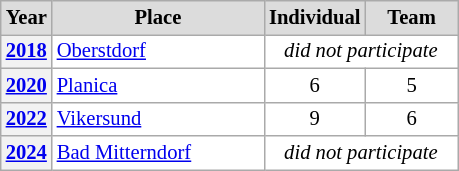<table class="wikitable plainrowheaders" style="background:#fff; font-size:86%; line-height:16px; border:gray solid 1px; border-collapse:collapse;">
<tr style="background:#ccc; text-align:center;">
<th scope="col" style="background:#dcdcdc; width:25px;">Year</th>
<th scope="col" style="background:#dcdcdc; width:135px;">Place</th>
<th scope="col" style="background:#dcdcdc; width:55px;">Individual</th>
<th scope="col" style="background:#dcdcdc; width:55px;">Team</th>
</tr>
<tr>
<th scope=row align=center><a href='#'>2018</a></th>
<td align=left> <a href='#'>Oberstdorf</a></td>
<td align=center colspan=2><em>did not participate</em></td>
</tr>
<tr>
<th scope=row align=center><a href='#'>2020</a></th>
<td align=left> <a href='#'>Planica</a></td>
<td align=center>6</td>
<td align=center>5</td>
</tr>
<tr>
<th scope=row align=center><a href='#'>2022</a></th>
<td align=left> <a href='#'>Vikersund</a></td>
<td align=center>9</td>
<td align=center>6</td>
</tr>
<tr>
<th scope=row align=center><a href='#'>2024</a></th>
<td align=left> <a href='#'>Bad Mitterndorf</a></td>
<td align=center colspan=2><em>did not participate</em></td>
</tr>
</table>
